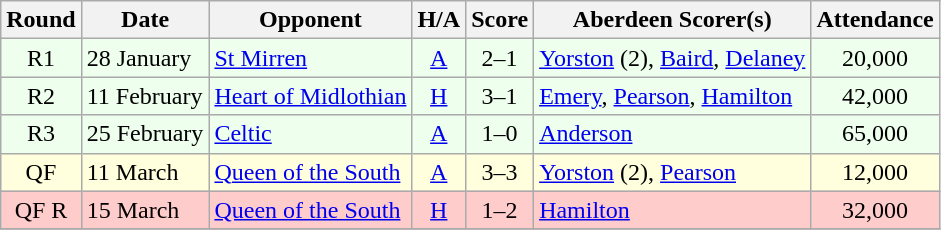<table class="wikitable" style="text-align:center">
<tr>
<th>Round</th>
<th>Date</th>
<th>Opponent</th>
<th>H/A</th>
<th>Score</th>
<th>Aberdeen Scorer(s)</th>
<th>Attendance</th>
</tr>
<tr bgcolor=#EEFFEE>
<td>R1</td>
<td align=left>28 January</td>
<td align=left><a href='#'>St Mirren</a></td>
<td><a href='#'>A</a></td>
<td>2–1</td>
<td align=left><a href='#'>Yorston</a> (2), <a href='#'>Baird</a>, <a href='#'>Delaney</a></td>
<td>20,000</td>
</tr>
<tr bgcolor=#EEFFEE>
<td>R2</td>
<td align=left>11 February</td>
<td align=left><a href='#'>Heart of Midlothian</a></td>
<td><a href='#'>H</a></td>
<td>3–1</td>
<td align=left><a href='#'>Emery</a>, <a href='#'>Pearson</a>, <a href='#'>Hamilton</a></td>
<td>42,000</td>
</tr>
<tr bgcolor=#EEFFEE>
<td>R3</td>
<td align=left>25 February</td>
<td align=left><a href='#'>Celtic</a></td>
<td><a href='#'>A</a></td>
<td>1–0</td>
<td align=left><a href='#'>Anderson</a></td>
<td>65,000</td>
</tr>
<tr bgcolor=#FFFFDD>
<td>QF</td>
<td align=left>11 March</td>
<td align=left><a href='#'>Queen of the South</a></td>
<td><a href='#'>A</a></td>
<td>3–3</td>
<td align=left><a href='#'>Yorston</a> (2), <a href='#'>Pearson</a></td>
<td>12,000</td>
</tr>
<tr bgcolor=#FFCCCC>
<td>QF R</td>
<td align=left>15 March</td>
<td align=left><a href='#'>Queen of the South</a></td>
<td><a href='#'>H</a></td>
<td>1–2</td>
<td align=left><a href='#'>Hamilton</a></td>
<td>32,000</td>
</tr>
<tr>
</tr>
</table>
